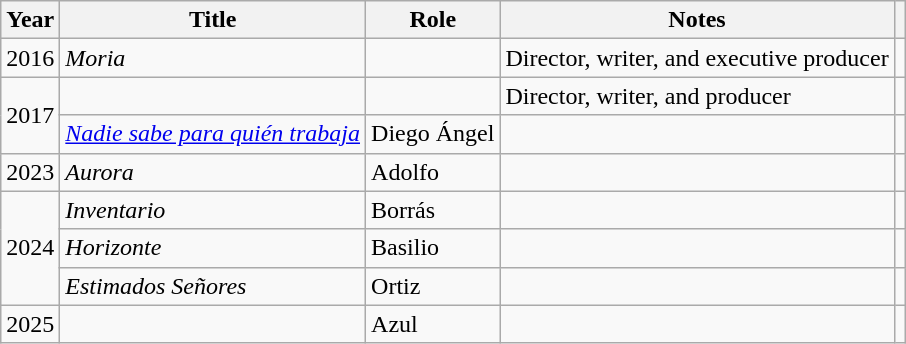<table class="wikitable sortable">
<tr>
<th>Year</th>
<th>Title</th>
<th>Role</th>
<th>Notes</th>
<th class="unsortable"></th>
</tr>
<tr>
<td>2016</td>
<td><em>Moria</em></td>
<td></td>
<td>Director, writer, and executive producer</td>
<td></td>
</tr>
<tr>
<td rowspan="2">2017</td>
<td><em></em></td>
<td></td>
<td>Director, writer, and producer</td>
<td></td>
</tr>
<tr>
<td><em><a href='#'>Nadie sabe para quién trabaja</a></em></td>
<td>Diego Ángel</td>
<td></td>
<td></td>
</tr>
<tr>
<td>2023</td>
<td><em>Aurora</em></td>
<td>Adolfo</td>
<td></td>
<td></td>
</tr>
<tr>
<td rowspan="3">2024</td>
<td><em>Inventario</em></td>
<td>Borrás</td>
<td></td>
<td></td>
</tr>
<tr>
<td><em>Horizonte</em></td>
<td>Basilio</td>
<td></td>
<td></td>
</tr>
<tr>
<td><em>Estimados Señores</em></td>
<td>Ortiz</td>
<td></td>
<td></td>
</tr>
<tr>
<td>2025</td>
<td><em></em></td>
<td>Azul</td>
<td></td>
<td></td>
</tr>
</table>
